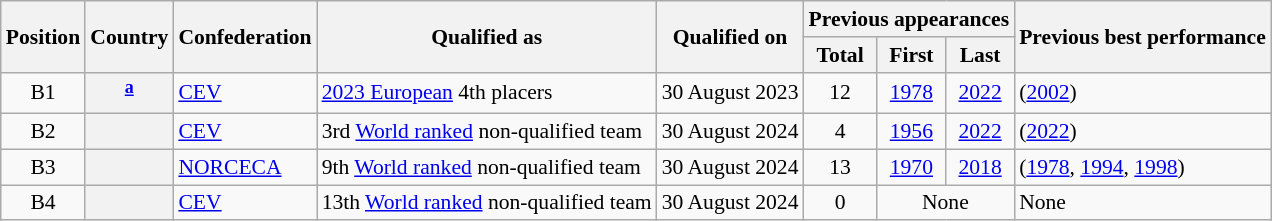<table class="wikitable sortable plainrowheaders sticky-header col3right col4center col5center col6center" style="font-size:90%; white-space:nowrap">
<tr>
<th rowspan=2>Position</th>
<th rowspan=2>Country</th>
<th rowspan=2>Confederation</th>
<th rowspan=2>Qualified as</th>
<th rowspan=2>Qualified on</th>
<th colspan=3>Previous appearances</th>
<th rowspan=2>Previous best performance</th>
</tr>
<tr>
<th>Total</th>
<th>First</th>
<th>Last</th>
</tr>
<tr>
<td style="text-align:center">B1</td>
<th scope="row"><sup><strong><a href='#'>a</a></strong></sup></th>
<td> <a href='#'>CEV</a></td>
<td> <a href='#'>2023 European</a> 4th placers</td>
<td> 30 August 2023</td>
<td style="text-align:center">12</td>
<td style="text-align:center"><a href='#'>1978</a></td>
<td style="text-align:center"><a href='#'>2022</a></td>
<td> (<a href='#'>2002</a>)</td>
</tr>
<tr>
<td style="text-align:center">B2</td>
<th scope="row"></th>
<td> <a href='#'>CEV</a></td>
<td> 3rd <a href='#'>World ranked</a> non-qualified team</td>
<td> 30 August 2024</td>
<td style="text-align:center">4</td>
<td style="text-align:center"><a href='#'>1956</a></td>
<td style="text-align:center"><a href='#'>2022</a></td>
<td> (<a href='#'>2022</a>)</td>
</tr>
<tr>
<td style="text-align:center">B3</td>
<th scope="row"></th>
<td> <a href='#'>NORCECA</a></td>
<td> 9th <a href='#'>World ranked</a> non-qualified team</td>
<td> 30 August 2024</td>
<td style="text-align:center">13</td>
<td style="text-align:center"><a href='#'>1970</a></td>
<td style="text-align:center"><a href='#'>2018</a></td>
<td> (<a href='#'>1978</a>, <a href='#'>1994</a>, <a href='#'>1998</a>)</td>
</tr>
<tr>
<td style="text-align:center">B4</td>
<th scope="row"></th>
<td> <a href='#'>CEV</a></td>
<td> 13th <a href='#'>World ranked</a> non-qualified team</td>
<td> 30 August 2024</td>
<td style="text-align:center">0</td>
<td colspan=2 style="text-align:center">None</td>
<td>None</td>
</tr>
</table>
